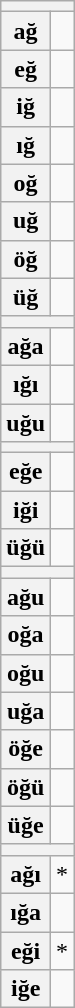<table class="wikitable floatright">
<tr>
<th colspan="2"></th>
</tr>
<tr>
<th>ağ</th>
<td></td>
</tr>
<tr>
<th>eğ</th>
<td></td>
</tr>
<tr>
<th>iğ</th>
<td></td>
</tr>
<tr>
<th>ığ</th>
<td></td>
</tr>
<tr>
<th>oğ</th>
<td></td>
</tr>
<tr>
<th>uğ</th>
<td></td>
</tr>
<tr>
<th>öğ</th>
<td></td>
</tr>
<tr>
<th>üğ</th>
<td></td>
</tr>
<tr>
<th colspan="2"></th>
</tr>
<tr>
<th>ağa</th>
<td></td>
</tr>
<tr>
<th>ığı</th>
<td></td>
</tr>
<tr>
<th>uğu</th>
<td></td>
</tr>
<tr>
<th colspan="2"></th>
</tr>
<tr>
<th>eğe</th>
<td></td>
</tr>
<tr>
<th>iği</th>
<td></td>
</tr>
<tr>
<th>üğü</th>
<td></td>
</tr>
<tr>
<th colspan="2"></th>
</tr>
<tr>
<th>ağu</th>
<td></td>
</tr>
<tr>
<th>oğa</th>
<td></td>
</tr>
<tr>
<th>oğu</th>
<td></td>
</tr>
<tr>
<th>uğa</th>
<td></td>
</tr>
<tr>
<th>öğe</th>
<td></td>
</tr>
<tr>
<th>öğü</th>
<td></td>
</tr>
<tr>
<th>üğe</th>
<td></td>
</tr>
<tr>
<th colspan="2"></th>
</tr>
<tr>
<th>ağı</th>
<td>*</td>
</tr>
<tr>
<th>ığa</th>
<td></td>
</tr>
<tr>
<th>eği</th>
<td>*</td>
</tr>
<tr>
<th>iğe</th>
<td></td>
</tr>
</table>
